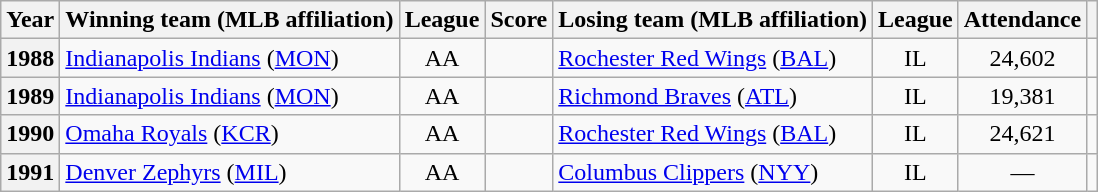<table class="wikitable sortable plainrowheaders" style="text-align:center;">
<tr>
<th scope="col">Year</th>
<th scope="col">Winning team (MLB affiliation)</th>
<th scope="col">League</th>
<th scope="col">Score</th>
<th scope="col">Losing team (MLB affiliation)</th>
<th scope="col">League</th>
<th scope="col">Attendance</th>
<th scope="col" class="unsortable"></th>
</tr>
<tr>
<th scope="row" style="text-align:center;">1988</th>
<td align=left><a href='#'>Indianapolis Indians</a> (<a href='#'>MON</a>)</td>
<td>AA</td>
<td></td>
<td align=left><a href='#'>Rochester Red Wings</a> (<a href='#'>BAL</a>)</td>
<td>IL</td>
<td>24,602</td>
<td></td>
</tr>
<tr>
<th scope="row" style="text-align:center;">1989</th>
<td align=left><a href='#'>Indianapolis Indians</a> (<a href='#'>MON</a>)</td>
<td>AA</td>
<td></td>
<td align=left><a href='#'>Richmond Braves</a> (<a href='#'>ATL</a>)</td>
<td>IL</td>
<td>19,381</td>
<td></td>
</tr>
<tr>
<th scope="row" style="text-align:center;">1990</th>
<td align=left><a href='#'>Omaha Royals</a> (<a href='#'>KCR</a>)</td>
<td>AA</td>
<td></td>
<td align=left><a href='#'>Rochester Red Wings</a> (<a href='#'>BAL</a>)</td>
<td>IL</td>
<td>24,621</td>
<td></td>
</tr>
<tr>
<th scope="row" style="text-align:center;">1991</th>
<td align=left><a href='#'>Denver Zephyrs</a> (<a href='#'>MIL</a>)</td>
<td>AA</td>
<td></td>
<td align=left><a href='#'>Columbus Clippers</a> (<a href='#'>NYY</a>)</td>
<td>IL</td>
<td>—</td>
<td></td>
</tr>
</table>
